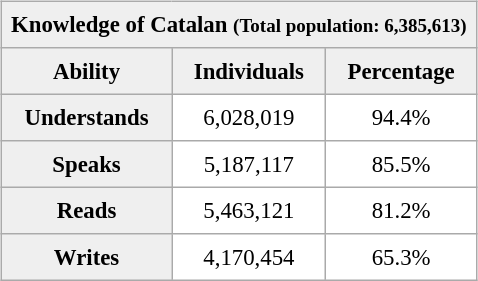<table>
<tr>
<td><br><table border="1" cellpadding="6" cellspacing="0" style="float:left; background:#fff; border:1px #aaa solid; border-collapse:collapse; text-align:center; font-size:95%;">
<tr>
<th style="background:#efefef;" colspan=3>Knowledge of Catalan <small>(Total population: 6,385,613)</small></th>
</tr>
<tr>
<th style="background:#efefef;">Ability</th>
<th style="background:#efefef;">Individuals</th>
<th style="background:#efefef;">Percentage</th>
</tr>
<tr>
<th style="background:#efefef;">Understands</th>
<td>6,028,019</td>
<td>94.4%</td>
</tr>
<tr>
<th style="background:#efefef;">Speaks</th>
<td>5,187,117</td>
<td>85.5%</td>
</tr>
<tr>
<th style="background:#efefef;">Reads</th>
<td>5,463,121</td>
<td>81.2%</td>
</tr>
<tr>
<th style="background:#efefef;">Writes</th>
<td>4,170,454</td>
<td>65.3%</td>
</tr>
</table>
</td>
<td> </td>
</tr>
</table>
